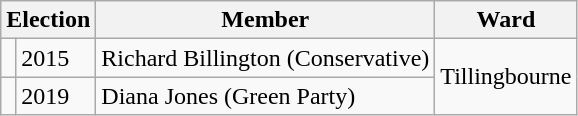<table class="wikitable">
<tr>
<th colspan="2">Election</th>
<th>Member</th>
<th>Ward</th>
</tr>
<tr>
<td></td>
<td>2015</td>
<td>Richard Billington (Conservative)</td>
<td rowspan=2>Tillingbourne</td>
</tr>
<tr>
<td></td>
<td>2019</td>
<td>Diana Jones (Green Party)</td>
</tr>
</table>
